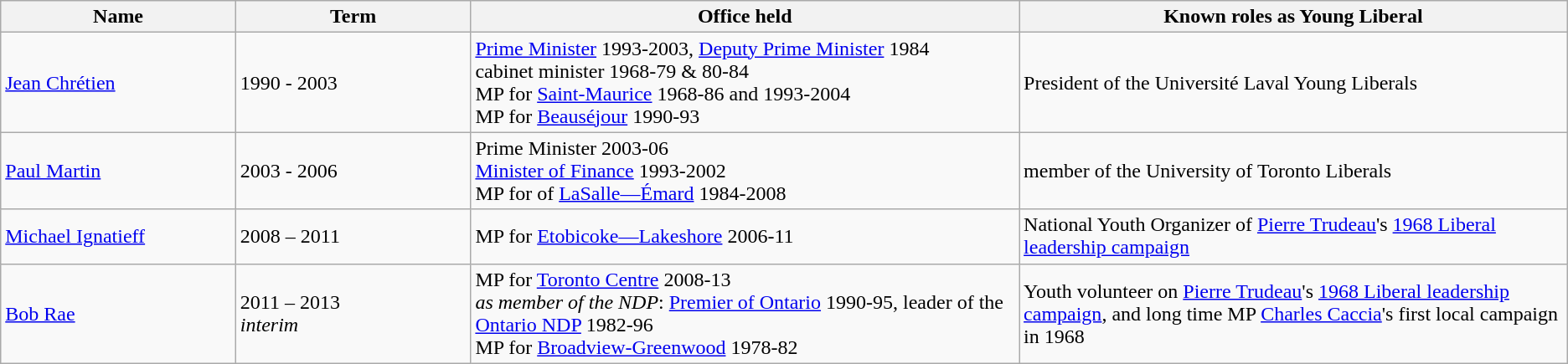<table class="wikitable sortable sticky-header">
<tr>
<th scope="col" style="width: 15%;">Name</th>
<th scope="col" style="width: 15%;">Term</th>
<th scope="col" style="width: 35%;" class="unsortable">Office held</th>
<th scope="col" style="width: 35%;" class="unsortable">Known roles as Young Liberal</th>
</tr>
<tr>
<td><a href='#'>Jean Chrétien</a></td>
<td>1990 - 2003</td>
<td><a href='#'>Prime Minister</a> 1993-2003, <a href='#'>Deputy Prime Minister</a> 1984<br>cabinet minister 1968-79 & 80-84 <br>MP for <a href='#'>Saint-Maurice</a> 1968-86 and 1993-2004 <br>MP for <a href='#'>Beauséjour</a> 1990-93</td>
<td>President of the Université Laval Young Liberals</td>
</tr>
<tr>
<td><a href='#'>Paul Martin</a></td>
<td>2003 - 2006</td>
<td>Prime Minister 2003-06<br> <a href='#'>Minister of Finance</a> 1993-2002<br>MP for of <a href='#'>LaSalle—Émard</a> 1984-2008</td>
<td>member of the University of Toronto Liberals</td>
</tr>
<tr>
<td><a href='#'>Michael Ignatieff</a></td>
<td>2008 – 2011</td>
<td>MP for <a href='#'>Etobicoke—Lakeshore</a> 2006-11</td>
<td>National Youth Organizer of <a href='#'>Pierre Trudeau</a>'s <a href='#'>1968 Liberal leadership campaign</a></td>
</tr>
<tr>
<td><a href='#'>Bob Rae</a></td>
<td>2011 – 2013 <br><em>interim</em></td>
<td>MP for <a href='#'>Toronto Centre</a> 2008-13<br><em>as member of the NDP</em>: <a href='#'>Premier of Ontario</a> 1990-95, leader of the <a href='#'>Ontario NDP</a> 1982-96<br>MP for <a href='#'>Broadview-Greenwood</a> 1978-82</td>
<td>Youth volunteer on <a href='#'>Pierre Trudeau</a>'s <a href='#'>1968 Liberal leadership campaign</a>, and long time MP <a href='#'>Charles Caccia</a>'s first local campaign in 1968</td>
</tr>
</table>
